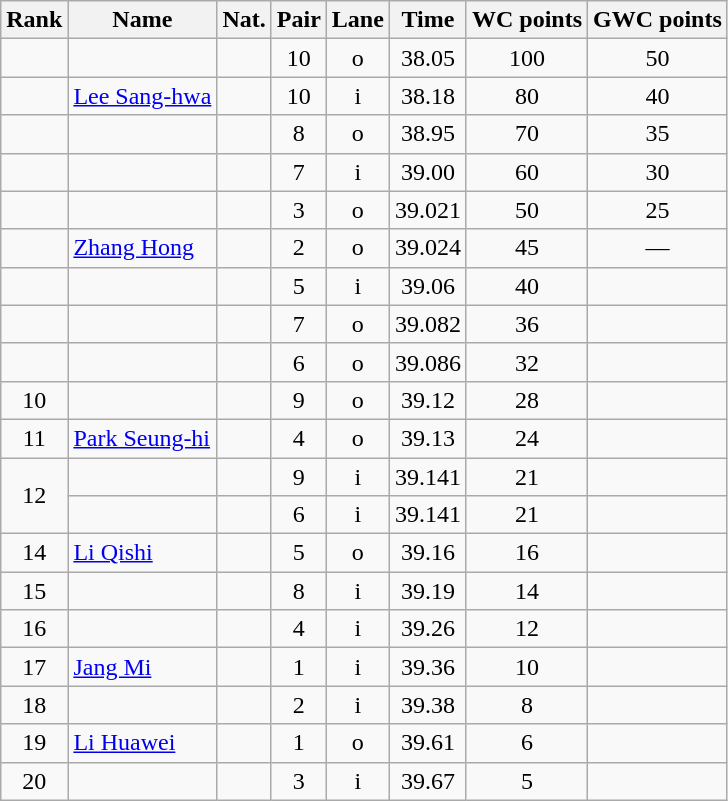<table class="wikitable sortable" style="text-align:center">
<tr>
<th>Rank</th>
<th>Name</th>
<th>Nat.</th>
<th>Pair</th>
<th>Lane</th>
<th>Time</th>
<th>WC points</th>
<th>GWC points</th>
</tr>
<tr>
<td></td>
<td align=left></td>
<td></td>
<td>10</td>
<td>o</td>
<td>38.05</td>
<td>100</td>
<td>50</td>
</tr>
<tr>
<td></td>
<td align=left><a href='#'>Lee Sang-hwa</a></td>
<td></td>
<td>10</td>
<td>i</td>
<td>38.18</td>
<td>80</td>
<td>40</td>
</tr>
<tr>
<td></td>
<td align=left></td>
<td></td>
<td>8</td>
<td>o</td>
<td>38.95</td>
<td>70</td>
<td>35</td>
</tr>
<tr>
<td></td>
<td align=left></td>
<td></td>
<td>7</td>
<td>i</td>
<td>39.00</td>
<td>60</td>
<td>30</td>
</tr>
<tr>
<td></td>
<td align=left></td>
<td></td>
<td>3</td>
<td>o</td>
<td>39.021</td>
<td>50</td>
<td>25</td>
</tr>
<tr>
<td></td>
<td align=left><a href='#'>Zhang Hong</a></td>
<td></td>
<td>2</td>
<td>o</td>
<td>39.024</td>
<td>45</td>
<td>—</td>
</tr>
<tr>
<td></td>
<td align=left></td>
<td></td>
<td>5</td>
<td>i</td>
<td>39.06</td>
<td>40</td>
<td></td>
</tr>
<tr>
<td></td>
<td align=left></td>
<td></td>
<td>7</td>
<td>o</td>
<td>39.082</td>
<td>36</td>
<td></td>
</tr>
<tr>
<td></td>
<td align=left></td>
<td></td>
<td>6</td>
<td>o</td>
<td>39.086</td>
<td>32</td>
<td></td>
</tr>
<tr>
<td>10</td>
<td align=left></td>
<td></td>
<td>9</td>
<td>o</td>
<td>39.12</td>
<td>28</td>
<td></td>
</tr>
<tr>
<td>11</td>
<td align=left><a href='#'>Park Seung-hi</a></td>
<td></td>
<td>4</td>
<td>o</td>
<td>39.13</td>
<td>24</td>
<td></td>
</tr>
<tr>
<td rowspan=2>12</td>
<td align=left></td>
<td></td>
<td>9</td>
<td>i</td>
<td>39.141</td>
<td>21</td>
<td></td>
</tr>
<tr>
<td align=left></td>
<td></td>
<td>6</td>
<td>i</td>
<td>39.141</td>
<td>21</td>
<td></td>
</tr>
<tr>
<td>14</td>
<td align=left><a href='#'>Li Qishi</a></td>
<td></td>
<td>5</td>
<td>o</td>
<td>39.16</td>
<td>16</td>
<td></td>
</tr>
<tr>
<td>15</td>
<td align=left></td>
<td></td>
<td>8</td>
<td>i</td>
<td>39.19</td>
<td>14</td>
<td></td>
</tr>
<tr>
<td>16</td>
<td align=left></td>
<td></td>
<td>4</td>
<td>i</td>
<td>39.26</td>
<td>12</td>
<td></td>
</tr>
<tr>
<td>17</td>
<td align=left><a href='#'>Jang Mi</a></td>
<td></td>
<td>1</td>
<td>i</td>
<td>39.36</td>
<td>10</td>
<td></td>
</tr>
<tr>
<td>18</td>
<td align=left></td>
<td></td>
<td>2</td>
<td>i</td>
<td>39.38</td>
<td>8</td>
<td></td>
</tr>
<tr>
<td>19</td>
<td align=left><a href='#'>Li Huawei</a></td>
<td></td>
<td>1</td>
<td>o</td>
<td>39.61</td>
<td>6</td>
<td></td>
</tr>
<tr>
<td>20</td>
<td align=left></td>
<td></td>
<td>3</td>
<td>i</td>
<td>39.67</td>
<td>5</td>
<td></td>
</tr>
</table>
